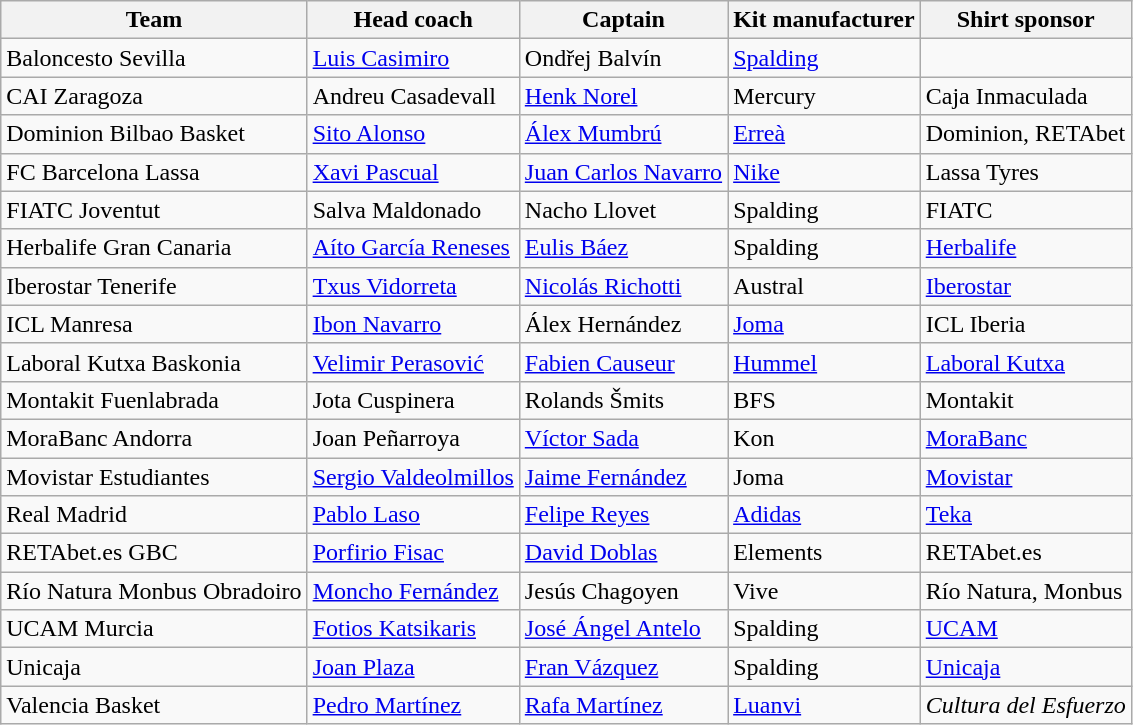<table class="wikitable sortable" style="text-align: left;">
<tr>
<th>Team</th>
<th>Head coach</th>
<th>Captain</th>
<th>Kit manufacturer</th>
<th>Shirt sponsor</th>
</tr>
<tr>
<td>Baloncesto Sevilla</td>
<td> <a href='#'>Luis Casimiro</a></td>
<td> Ondřej Balvín</td>
<td><a href='#'>Spalding</a></td>
<td></td>
</tr>
<tr>
<td>CAI Zaragoza</td>
<td> Andreu Casadevall</td>
<td> <a href='#'>Henk Norel</a></td>
<td>Mercury</td>
<td>Caja Inmaculada</td>
</tr>
<tr>
<td>Dominion Bilbao Basket</td>
<td> <a href='#'>Sito Alonso</a></td>
<td> <a href='#'>Álex Mumbrú</a></td>
<td><a href='#'>Erreà</a></td>
<td>Dominion, RETAbet</td>
</tr>
<tr>
<td>FC Barcelona Lassa</td>
<td> <a href='#'>Xavi Pascual</a></td>
<td> <a href='#'>Juan Carlos Navarro</a></td>
<td><a href='#'>Nike</a></td>
<td>Lassa Tyres</td>
</tr>
<tr>
<td>FIATC Joventut</td>
<td> Salva Maldonado</td>
<td> Nacho Llovet</td>
<td>Spalding</td>
<td>FIATC</td>
</tr>
<tr>
<td>Herbalife Gran Canaria</td>
<td> <a href='#'>Aíto García Reneses</a></td>
<td> <a href='#'>Eulis Báez</a></td>
<td>Spalding</td>
<td><a href='#'>Herbalife</a></td>
</tr>
<tr>
<td>Iberostar Tenerife</td>
<td> <a href='#'>Txus Vidorreta</a></td>
<td> <a href='#'>Nicolás Richotti</a></td>
<td>Austral</td>
<td><a href='#'>Iberostar</a></td>
</tr>
<tr>
<td>ICL Manresa</td>
<td> <a href='#'>Ibon Navarro</a></td>
<td> Álex Hernández</td>
<td><a href='#'>Joma</a></td>
<td>ICL Iberia</td>
</tr>
<tr>
<td>Laboral Kutxa Baskonia</td>
<td> <a href='#'>Velimir Perasović</a></td>
<td> <a href='#'>Fabien Causeur</a></td>
<td><a href='#'>Hummel</a></td>
<td><a href='#'>Laboral Kutxa</a></td>
</tr>
<tr>
<td>Montakit Fuenlabrada</td>
<td> Jota Cuspinera</td>
<td> Rolands Šmits</td>
<td>BFS</td>
<td>Montakit</td>
</tr>
<tr>
<td>MoraBanc Andorra</td>
<td> Joan Peñarroya</td>
<td> <a href='#'>Víctor Sada</a></td>
<td>Kon</td>
<td><a href='#'>MoraBanc</a></td>
</tr>
<tr>
<td>Movistar Estudiantes</td>
<td> <a href='#'>Sergio Valdeolmillos</a></td>
<td> <a href='#'>Jaime Fernández</a></td>
<td>Joma</td>
<td><a href='#'>Movistar</a></td>
</tr>
<tr>
<td>Real Madrid</td>
<td> <a href='#'>Pablo Laso</a></td>
<td> <a href='#'>Felipe Reyes</a></td>
<td><a href='#'>Adidas</a></td>
<td><a href='#'>Teka</a></td>
</tr>
<tr>
<td>RETAbet.es GBC</td>
<td> <a href='#'>Porfirio Fisac</a></td>
<td> <a href='#'>David Doblas</a></td>
<td>Elements</td>
<td>RETAbet.es</td>
</tr>
<tr>
<td>Río Natura Monbus Obradoiro</td>
<td> <a href='#'>Moncho Fernández</a></td>
<td> Jesús Chagoyen</td>
<td>Vive</td>
<td>Río Natura, Monbus</td>
</tr>
<tr>
<td>UCAM Murcia</td>
<td> <a href='#'>Fotios Katsikaris</a></td>
<td> <a href='#'>José Ángel Antelo</a></td>
<td>Spalding</td>
<td><a href='#'>UCAM</a></td>
</tr>
<tr>
<td>Unicaja</td>
<td> <a href='#'>Joan Plaza</a></td>
<td> <a href='#'>Fran Vázquez</a></td>
<td>Spalding</td>
<td><a href='#'>Unicaja</a></td>
</tr>
<tr>
<td>Valencia Basket</td>
<td> <a href='#'>Pedro Martínez</a></td>
<td> <a href='#'>Rafa Martínez</a></td>
<td><a href='#'>Luanvi</a></td>
<td><em>Cultura del Esfuerzo</em></td>
</tr>
</table>
